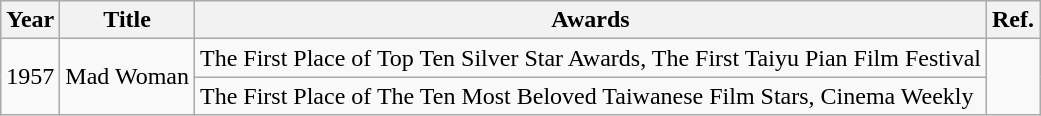<table class="wikitable">
<tr>
<th>Year</th>
<th>Title</th>
<th>Awards</th>
<th>Ref.</th>
</tr>
<tr>
<td rowspan="2">1957</td>
<td rowspan="2">Mad Woman</td>
<td>The First Place of Top Ten Silver Star Awards, The First Taiyu Pian Film Festival</td>
<td rowspan="2"></td>
</tr>
<tr>
<td>The First Place of The Ten Most Beloved Taiwanese Film Stars, Cinema Weekly</td>
</tr>
</table>
